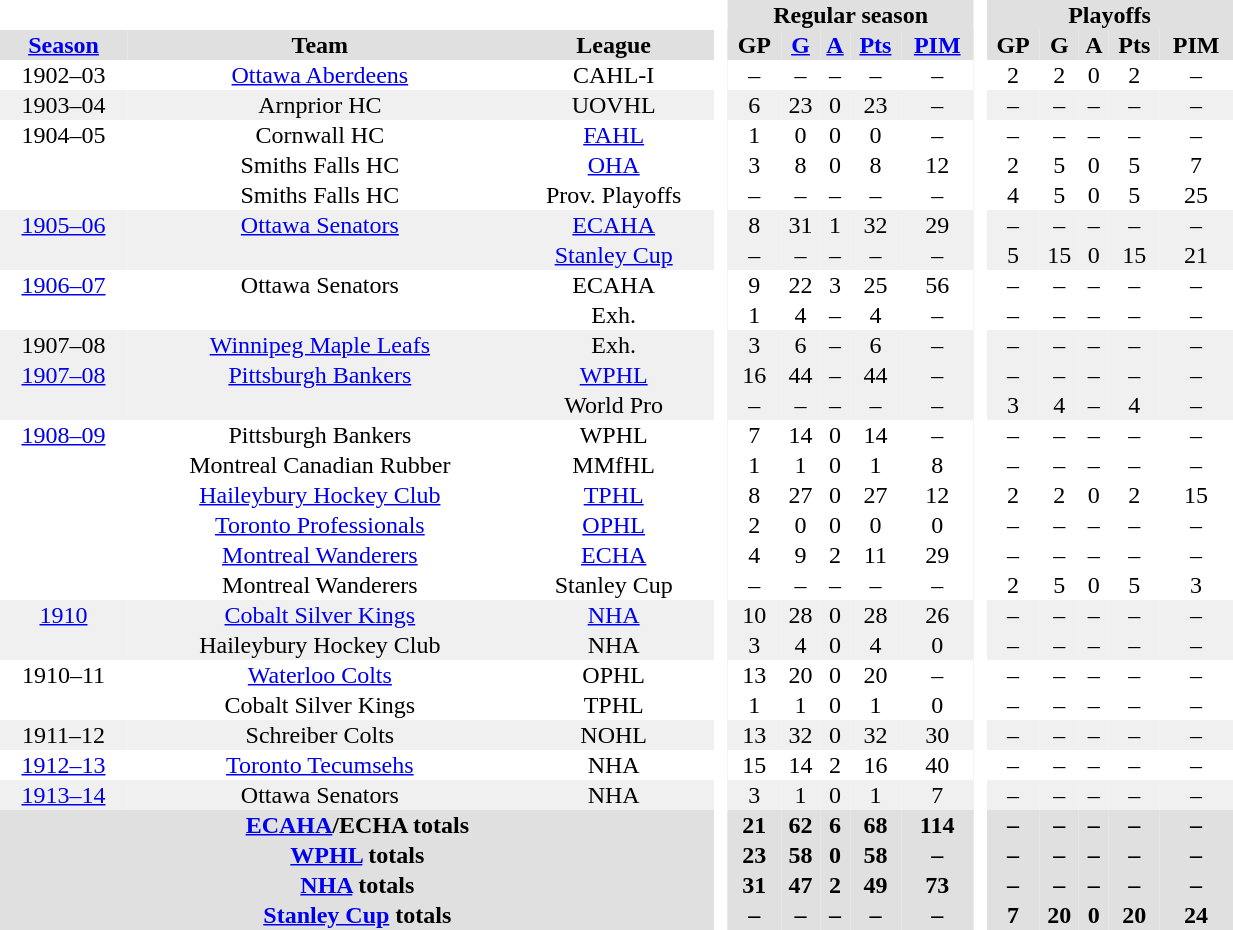<table BORDER="0" CELLPADDING="1" CELLSPACING="0" width="65%" style="text-align:center">
<tr bgcolor="#e0e0e0">
<th colspan="3" bgcolor="#ffffff"> </th>
<th rowspan="99" bgcolor="#ffffff"> </th>
<th colspan="5">Regular season</th>
<th rowspan="99" bgcolor="#ffffff"> </th>
<th colspan="5">Playoffs</th>
</tr>
<tr bgcolor="#e0e0e0">
<th><a href='#'>Season</a></th>
<th>Team</th>
<th>League</th>
<th>GP</th>
<th><a href='#'>G</a></th>
<th><a href='#'>A</a></th>
<th><a href='#'>Pts</a></th>
<th><a href='#'>PIM</a></th>
<th>GP</th>
<th>G</th>
<th>A</th>
<th>Pts</th>
<th>PIM</th>
</tr>
<tr ALIGN="center">
<td>1902–03</td>
<td><a href='#'>Ottawa Aberdeens</a></td>
<td>CAHL-I</td>
<td>–</td>
<td>–</td>
<td>–</td>
<td>–</td>
<td>–</td>
<td>2</td>
<td>2</td>
<td>0</td>
<td>2</td>
<td>–</td>
</tr>
<tr ALIGN="center" bgcolor="#f0f0f0">
<td>1903–04</td>
<td>Arnprior HC</td>
<td>UOVHL</td>
<td>6</td>
<td>23</td>
<td>0</td>
<td>23</td>
<td>–</td>
<td>–</td>
<td>–</td>
<td>–</td>
<td>–</td>
<td>–</td>
</tr>
<tr ALIGN="center">
<td>1904–05</td>
<td>Cornwall HC</td>
<td><a href='#'>FAHL</a></td>
<td>1</td>
<td>0</td>
<td>0</td>
<td>0</td>
<td>–</td>
<td>–</td>
<td>–</td>
<td>–</td>
<td>–</td>
<td>–</td>
</tr>
<tr ALIGN="center">
<td></td>
<td>Smiths Falls HC</td>
<td><a href='#'>OHA</a></td>
<td>3</td>
<td>8</td>
<td>0</td>
<td>8</td>
<td>12</td>
<td>2</td>
<td>5</td>
<td>0</td>
<td>5</td>
<td>7</td>
</tr>
<tr ALIGN="center">
<td></td>
<td>Smiths Falls HC</td>
<td>Prov. Playoffs</td>
<td>–</td>
<td>–</td>
<td>–</td>
<td>–</td>
<td>–</td>
<td>4</td>
<td>5</td>
<td>0</td>
<td>5</td>
<td>25</td>
</tr>
<tr ALIGN="center" bgcolor="#f0f0f0">
<td><a href='#'>1905–06</a></td>
<td><a href='#'>Ottawa Senators</a></td>
<td><a href='#'>ECAHA</a></td>
<td>8</td>
<td>31</td>
<td>1</td>
<td>32</td>
<td>29</td>
<td>–</td>
<td>–</td>
<td>–</td>
<td>–</td>
<td>–</td>
</tr>
<tr ALIGN="center" bgcolor="#f0f0f0">
<td></td>
<td></td>
<td><a href='#'>Stanley Cup</a></td>
<td>–</td>
<td>–</td>
<td>–</td>
<td>–</td>
<td>–</td>
<td>5</td>
<td>15</td>
<td>0</td>
<td>15</td>
<td>21</td>
</tr>
<tr ALIGN="center">
<td><a href='#'>1906–07</a></td>
<td>Ottawa Senators</td>
<td>ECAHA</td>
<td>9</td>
<td>22</td>
<td>3</td>
<td>25</td>
<td>56</td>
<td>–</td>
<td>–</td>
<td>–</td>
<td>–</td>
<td>–</td>
</tr>
<tr ALIGN="center">
<td></td>
<td></td>
<td>Exh.</td>
<td>1</td>
<td>4</td>
<td>–</td>
<td>4</td>
<td>–</td>
<td>–</td>
<td>–</td>
<td>–</td>
<td>–</td>
<td>–</td>
</tr>
<tr ALIGN="center" bgcolor="#f0f0f0">
<td>1907–08</td>
<td><a href='#'>Winnipeg Maple Leafs</a></td>
<td>Exh.</td>
<td>3</td>
<td>6</td>
<td>–</td>
<td>6</td>
<td>–</td>
<td>–</td>
<td>–</td>
<td>–</td>
<td>–</td>
<td>–</td>
</tr>
<tr ALIGN="center" bgcolor="#f0f0f0">
<td><a href='#'>1907–08</a></td>
<td><a href='#'>Pittsburgh Bankers</a></td>
<td><a href='#'>WPHL</a></td>
<td>16</td>
<td>44</td>
<td>–</td>
<td>44</td>
<td>–</td>
<td>–</td>
<td>–</td>
<td>–</td>
<td>–</td>
<td>–</td>
</tr>
<tr ALIGN="center" bgcolor="#f0f0f0">
<td></td>
<td></td>
<td>World Pro</td>
<td>–</td>
<td>–</td>
<td>–</td>
<td>–</td>
<td>–</td>
<td>3</td>
<td>4</td>
<td>–</td>
<td>4</td>
<td>–</td>
</tr>
<tr ALIGN="center">
<td><a href='#'>1908–09</a></td>
<td>Pittsburgh Bankers</td>
<td>WPHL</td>
<td>7</td>
<td>14</td>
<td>0</td>
<td>14</td>
<td>–</td>
<td>–</td>
<td>–</td>
<td>–</td>
<td>–</td>
<td>–</td>
</tr>
<tr ALIGN="center">
<td></td>
<td>Montreal Canadian Rubber</td>
<td>MMfHL</td>
<td>1</td>
<td>1</td>
<td>0</td>
<td>1</td>
<td>8</td>
<td>–</td>
<td>–</td>
<td>–</td>
<td>–</td>
<td>–</td>
</tr>
<tr ALIGN="center">
<td></td>
<td><a href='#'>Haileybury Hockey Club</a></td>
<td><a href='#'>TPHL</a></td>
<td>8</td>
<td>27</td>
<td>0</td>
<td>27</td>
<td>12</td>
<td>2</td>
<td>2</td>
<td>0</td>
<td>2</td>
<td>15</td>
</tr>
<tr ALIGN="center">
<td></td>
<td><a href='#'>Toronto Professionals</a></td>
<td><a href='#'>OPHL</a></td>
<td>2</td>
<td>0</td>
<td>0</td>
<td>0</td>
<td>0</td>
<td>–</td>
<td>–</td>
<td>–</td>
<td>–</td>
<td>–</td>
</tr>
<tr ALIGN="center">
<td></td>
<td><a href='#'>Montreal Wanderers</a></td>
<td><a href='#'>ECHA</a></td>
<td>4</td>
<td>9</td>
<td>2</td>
<td>11</td>
<td>29</td>
<td>–</td>
<td>–</td>
<td>–</td>
<td>–</td>
<td>–</td>
</tr>
<tr ALIGN="center">
<td></td>
<td>Montreal Wanderers</td>
<td>Stanley Cup</td>
<td>–</td>
<td>–</td>
<td>–</td>
<td>–</td>
<td>–</td>
<td>2</td>
<td>5</td>
<td>0</td>
<td>5</td>
<td>3</td>
</tr>
<tr ALIGN="center" bgcolor="#f0f0f0">
<td><a href='#'>1910</a></td>
<td><a href='#'>Cobalt Silver Kings</a></td>
<td><a href='#'>NHA</a></td>
<td>10</td>
<td>28</td>
<td>0</td>
<td>28</td>
<td>26</td>
<td>–</td>
<td>–</td>
<td>–</td>
<td>–</td>
<td>–</td>
</tr>
<tr ALIGN="center" bgcolor="#f0f0f0">
<td></td>
<td>Haileybury Hockey Club</td>
<td>NHA</td>
<td>3</td>
<td>4</td>
<td>0</td>
<td>4</td>
<td>0</td>
<td>–</td>
<td>–</td>
<td>–</td>
<td>–</td>
<td>–</td>
</tr>
<tr ALIGN="center">
<td>1910–11</td>
<td><a href='#'>Waterloo Colts</a></td>
<td>OPHL</td>
<td>13</td>
<td>20</td>
<td>0</td>
<td>20</td>
<td>–</td>
<td>–</td>
<td>–</td>
<td>–</td>
<td>–</td>
<td>–</td>
</tr>
<tr ALIGN="center">
<td></td>
<td>Cobalt Silver Kings</td>
<td>TPHL</td>
<td>1</td>
<td>1</td>
<td>0</td>
<td>1</td>
<td>0</td>
<td>–</td>
<td>–</td>
<td>–</td>
<td>–</td>
<td>–</td>
</tr>
<tr ALIGN="center" bgcolor="#f0f0f0">
<td>1911–12</td>
<td>Schreiber Colts</td>
<td>NOHL</td>
<td>13</td>
<td>32</td>
<td>0</td>
<td>32</td>
<td>30</td>
<td>–</td>
<td>–</td>
<td>–</td>
<td>–</td>
<td>–</td>
</tr>
<tr ALIGN="center">
<td><a href='#'>1912–13</a></td>
<td><a href='#'>Toronto Tecumsehs</a></td>
<td>NHA</td>
<td>15</td>
<td>14</td>
<td>2</td>
<td>16</td>
<td>40</td>
<td>–</td>
<td>–</td>
<td>–</td>
<td>–</td>
<td>–</td>
</tr>
<tr ALIGN="center" bgcolor="#f0f0f0">
<td><a href='#'>1913–14</a></td>
<td>Ottawa Senators</td>
<td>NHA</td>
<td>3</td>
<td>1</td>
<td>0</td>
<td>1</td>
<td>7</td>
<td>–</td>
<td>–</td>
<td>–</td>
<td>–</td>
<td>–</td>
</tr>
<tr ALIGN="center" bgcolor="#e0e0e0">
<th colspan="3" align="center"><a href='#'>ECAHA</a>/ECHA totals</th>
<th>21</th>
<th>62</th>
<th>6</th>
<th>68</th>
<th>114</th>
<th>–</th>
<th>–</th>
<th>–</th>
<th>–</th>
<th>–</th>
</tr>
<tr ALIGN="center" bgcolor="#e0e0e0">
<th colspan="3" align="center"><a href='#'>WPHL</a> totals</th>
<th>23</th>
<th>58</th>
<th>0</th>
<th>58</th>
<th>–</th>
<th>–</th>
<th>–</th>
<th>–</th>
<th>–</th>
<th>–</th>
</tr>
<tr ALIGN="center" bgcolor="#e0e0e0">
<th colspan="3" align="center"><a href='#'>NHA</a> totals</th>
<th>31</th>
<th>47</th>
<th>2</th>
<th>49</th>
<th>73</th>
<th>–</th>
<th>–</th>
<th>–</th>
<th>–</th>
<th>–</th>
</tr>
<tr ALIGN="center" bgcolor="#e0e0e0">
<th colspan="3" align="center"><a href='#'>Stanley Cup</a> totals</th>
<th>–</th>
<th>–</th>
<th>–</th>
<th>–</th>
<th>–</th>
<th>7</th>
<th>20</th>
<th>0</th>
<th>20</th>
<th>24</th>
</tr>
</table>
